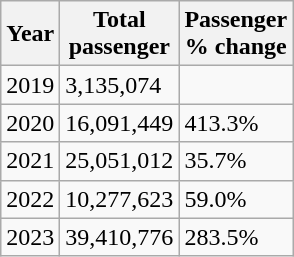<table class="wikitable sortable">
<tr>
<th>Year</th>
<th>Total<br> passenger</th>
<th>Passenger<br>% change</th>
</tr>
<tr>
<td>2019</td>
<td>3,135,074</td>
<td></td>
</tr>
<tr>
<td>2020</td>
<td>16,091,449</td>
<td>413.3%</td>
</tr>
<tr>
<td>2021</td>
<td>25,051,012</td>
<td>35.7%</td>
</tr>
<tr>
<td>2022</td>
<td>10,277,623</td>
<td>59.0%</td>
</tr>
<tr>
<td>2023</td>
<td>39,410,776</td>
<td>283.5%</td>
</tr>
</table>
